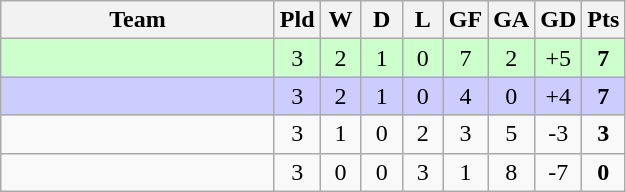<table class="wikitable" style="text-align: center;">
<tr>
<th width=175>Team</th>
<th width=20 abbr="Played">Pld</th>
<th width=20 abbr="Won">W</th>
<th width=20 abbr="Drawn">D</th>
<th width=20 abbr="Lost">L</th>
<th width=20 abbr="Goals for">GF</th>
<th width=20 abbr="Goals against">GA</th>
<th width=20 abbr="Goal difference">GD</th>
<th width=20 abbr="Points">Pts</th>
</tr>
<tr bgcolor=#ccffcc>
<td align=left></td>
<td>3</td>
<td>2</td>
<td>1</td>
<td>0</td>
<td>7</td>
<td>2</td>
<td>+5</td>
<td><strong>7</strong></td>
</tr>
<tr bgcolor=#ccccff>
<td align=left></td>
<td>3</td>
<td>2</td>
<td>1</td>
<td>0</td>
<td>4</td>
<td>0</td>
<td>+4</td>
<td><strong>7</strong></td>
</tr>
<tr>
<td align=left></td>
<td>3</td>
<td>1</td>
<td>0</td>
<td>2</td>
<td>3</td>
<td>5</td>
<td>-3</td>
<td><strong>3</strong></td>
</tr>
<tr>
<td align=left></td>
<td>3</td>
<td>0</td>
<td>0</td>
<td>3</td>
<td>1</td>
<td>8</td>
<td>-7</td>
<td><strong>0</strong></td>
</tr>
</table>
